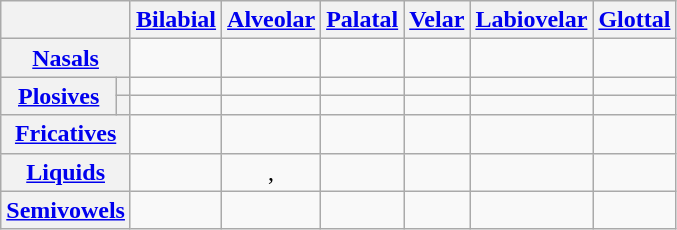<table class="wikitable" style="text-align:center;">
<tr>
<th colspan="2"></th>
<th><a href='#'>Bilabial</a></th>
<th><a href='#'>Alveolar</a></th>
<th><a href='#'>Palatal</a></th>
<th><a href='#'>Velar</a></th>
<th><a href='#'>Labiovelar</a></th>
<th><a href='#'>Glottal</a></th>
</tr>
<tr>
<th colspan="2"><a href='#'>Nasals</a></th>
<td></td>
<td></td>
<td></td>
<td> </td>
<td> </td>
<td></td>
</tr>
<tr>
<th rowspan="2"><a href='#'>Plosives</a></th>
<th></th>
<td></td>
<td></td>
<td></td>
<td></td>
<td> </td>
<td></td>
</tr>
<tr>
<th></th>
<td></td>
<td></td>
<td></td>
<td></td>
<td></td>
<td></td>
</tr>
<tr>
<th colspan="2"><a href='#'>Fricatives</a></th>
<td></td>
<td></td>
<td></td>
<td></td>
<td></td>
<td></td>
</tr>
<tr>
<th colspan="2"><a href='#'>Liquids</a></th>
<td></td>
<td>, </td>
<td></td>
<td></td>
<td></td>
<td></td>
</tr>
<tr>
<th colspan="2"><a href='#'>Semivowels</a></th>
<td></td>
<td></td>
<td> </td>
<td></td>
<td></td>
<td></td>
</tr>
</table>
